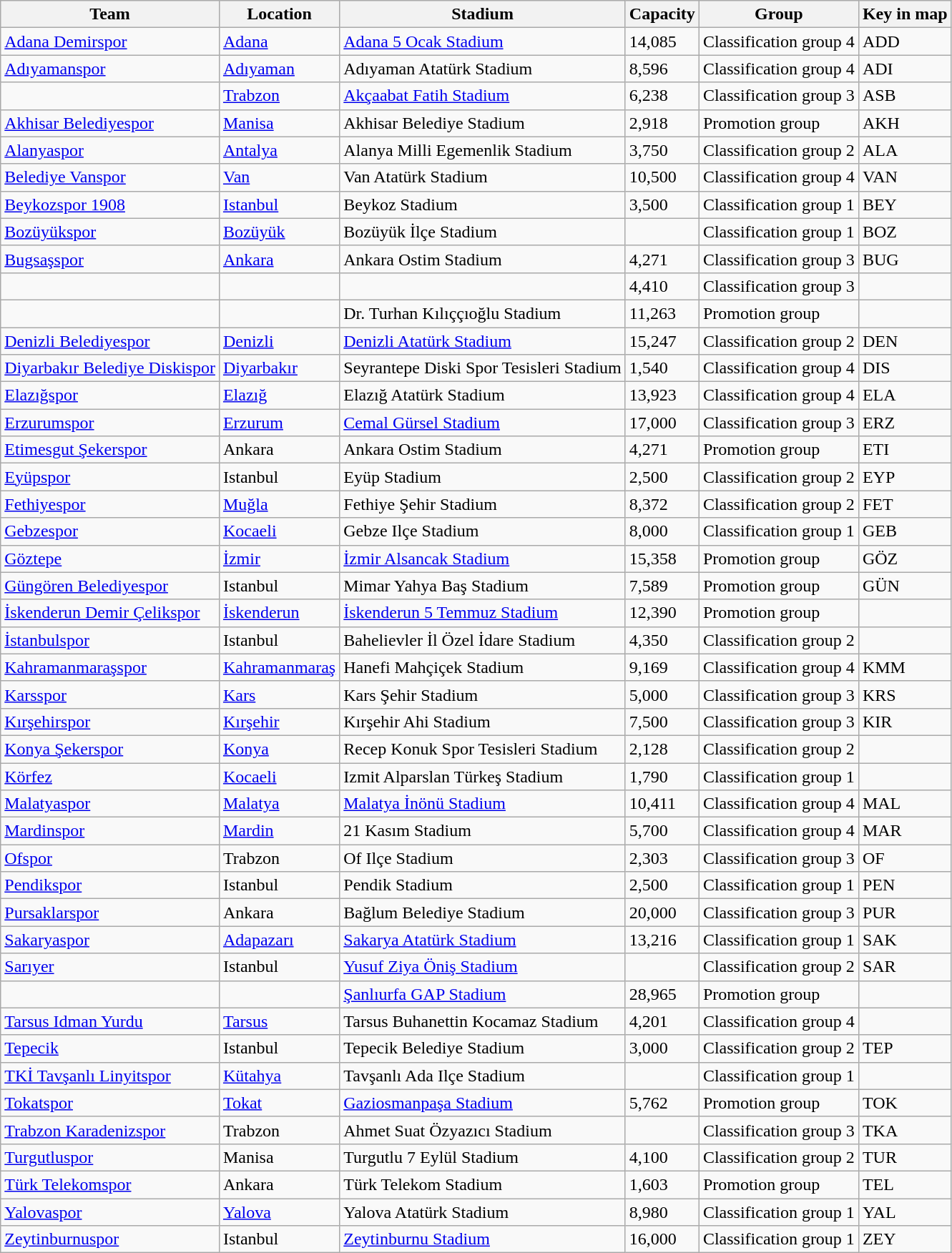<table class="wikitable sortable">
<tr>
<th>Team</th>
<th>Location</th>
<th>Stadium</th>
<th>Capacity</th>
<th>Group</th>
<th>Key in map</th>
</tr>
<tr>
<td><a href='#'>Adana Demirspor</a></td>
<td><a href='#'>Adana</a></td>
<td><a href='#'>Adana 5 Ocak Stadium</a></td>
<td>14,085</td>
<td>Classification group 4</td>
<td>ADD</td>
</tr>
<tr>
<td><a href='#'>Adıyamanspor</a></td>
<td><a href='#'>Adıyaman</a></td>
<td>Adıyaman Atatürk Stadium</td>
<td>8,596</td>
<td>Classification group 4</td>
<td>ADI</td>
</tr>
<tr>
<td></td>
<td><a href='#'>Trabzon</a></td>
<td><a href='#'>Akçaabat Fatih Stadium</a></td>
<td>6,238</td>
<td>Classification group 3</td>
<td>ASB</td>
</tr>
<tr>
<td><a href='#'>Akhisar Belediyespor</a></td>
<td><a href='#'>Manisa</a></td>
<td>Akhisar Belediye Stadium</td>
<td>2,918</td>
<td>Promotion group</td>
<td>AKH</td>
</tr>
<tr>
<td><a href='#'>Alanyaspor</a></td>
<td><a href='#'>Antalya</a></td>
<td>Alanya Milli Egemenlik Stadium</td>
<td>3,750</td>
<td>Classification group 2</td>
<td>ALA</td>
</tr>
<tr>
<td><a href='#'>Belediye Vanspor</a></td>
<td><a href='#'>Van</a></td>
<td>Van Atatürk Stadium</td>
<td>10,500</td>
<td>Classification group 4</td>
<td>VAN</td>
</tr>
<tr>
<td><a href='#'>Beykozspor 1908</a></td>
<td><a href='#'>Istanbul</a></td>
<td>Beykoz Stadium</td>
<td>3,500</td>
<td>Classification group 1</td>
<td>BEY</td>
</tr>
<tr>
<td><a href='#'>Bozüyükspor</a></td>
<td><a href='#'>Bozüyük</a></td>
<td>Bozüyük İlçe Stadium</td>
<td></td>
<td>Classification group 1</td>
<td>BOZ</td>
</tr>
<tr>
<td><a href='#'>Bugsaşspor</a></td>
<td><a href='#'>Ankara</a></td>
<td>Ankara Ostim Stadium</td>
<td>4,271</td>
<td>Classification group 3</td>
<td>BUG</td>
</tr>
<tr>
<td></td>
<td></td>
<td></td>
<td>4,410</td>
<td>Classification group 3</td>
<td></td>
</tr>
<tr>
<td></td>
<td></td>
<td>Dr. Turhan Kılıççıoğlu Stadium</td>
<td>11,263</td>
<td>Promotion group</td>
<td></td>
</tr>
<tr>
<td><a href='#'>Denizli Belediyespor</a></td>
<td><a href='#'>Denizli</a></td>
<td><a href='#'>Denizli Atatürk Stadium</a></td>
<td>15,247</td>
<td>Classification group 2</td>
<td>DEN</td>
</tr>
<tr>
<td><a href='#'>Diyarbakır Belediye Diskispor</a></td>
<td><a href='#'>Diyarbakır</a></td>
<td>Seyrantepe Diski Spor Tesisleri Stadium</td>
<td>1,540</td>
<td>Classification group 4</td>
<td>DIS</td>
</tr>
<tr>
<td><a href='#'>Elazığspor</a></td>
<td><a href='#'>Elazığ</a></td>
<td>Elazığ Atatürk Stadium</td>
<td>13,923</td>
<td>Classification group 4</td>
<td>ELA</td>
</tr>
<tr>
<td><a href='#'>Erzurumspor</a></td>
<td><a href='#'>Erzurum</a></td>
<td><a href='#'>Cemal Gürsel Stadium</a></td>
<td>17,000</td>
<td>Classification group 3</td>
<td>ERZ</td>
</tr>
<tr>
<td><a href='#'>Etimesgut Şekerspor</a></td>
<td>Ankara</td>
<td>Ankara Ostim Stadium</td>
<td>4,271</td>
<td>Promotion group</td>
<td>ETI</td>
</tr>
<tr>
<td><a href='#'>Eyüpspor</a></td>
<td>Istanbul</td>
<td>Eyüp Stadium</td>
<td>2,500</td>
<td>Classification group 2</td>
<td>EYP</td>
</tr>
<tr>
<td><a href='#'>Fethiyespor</a></td>
<td><a href='#'>Muğla</a></td>
<td>Fethiye Şehir Stadium</td>
<td>8,372</td>
<td>Classification group 2</td>
<td>FET</td>
</tr>
<tr>
<td><a href='#'>Gebzespor</a></td>
<td><a href='#'>Kocaeli</a></td>
<td>Gebze Ilçe Stadium</td>
<td>8,000</td>
<td>Classification group 1</td>
<td>GEB</td>
</tr>
<tr>
<td><a href='#'>Göztepe</a></td>
<td><a href='#'>İzmir</a></td>
<td><a href='#'>İzmir Alsancak Stadium</a></td>
<td>15,358</td>
<td>Promotion group</td>
<td>GÖZ</td>
</tr>
<tr>
<td><a href='#'>Güngören Belediyespor</a></td>
<td>Istanbul</td>
<td>Mimar Yahya Baş Stadium</td>
<td>7,589</td>
<td>Promotion group</td>
<td>GÜN</td>
</tr>
<tr>
<td><a href='#'>İskenderun Demir Çelikspor</a></td>
<td><a href='#'>İskenderun</a></td>
<td><a href='#'>İskenderun 5 Temmuz Stadium</a></td>
<td>12,390</td>
<td>Promotion group</td>
<td></td>
</tr>
<tr>
<td><a href='#'>İstanbulspor</a></td>
<td>Istanbul</td>
<td>Bahelievler İl Özel İdare Stadium</td>
<td>4,350</td>
<td>Classification group 2</td>
<td></td>
</tr>
<tr>
<td><a href='#'>Kahramanmaraşspor</a></td>
<td><a href='#'>Kahramanmaraş</a></td>
<td>Hanefi Mahçiçek Stadium</td>
<td>9,169</td>
<td>Classification group 4</td>
<td>KMM</td>
</tr>
<tr>
<td><a href='#'>Karsspor</a></td>
<td><a href='#'>Kars</a></td>
<td>Kars Şehir Stadium</td>
<td>5,000</td>
<td>Classification group 3</td>
<td>KRS</td>
</tr>
<tr>
<td><a href='#'>Kırşehirspor</a></td>
<td><a href='#'>Kırşehir</a></td>
<td>Kırşehir Ahi Stadium</td>
<td>7,500</td>
<td>Classification group 3</td>
<td>KIR</td>
</tr>
<tr>
<td><a href='#'>Konya Şekerspor</a></td>
<td><a href='#'>Konya</a></td>
<td>Recep Konuk Spor Tesisleri Stadium</td>
<td>2,128</td>
<td>Classification group 2</td>
<td></td>
</tr>
<tr>
<td><a href='#'>Körfez</a></td>
<td><a href='#'>Kocaeli</a></td>
<td>Izmit Alparslan Türkeş Stadium</td>
<td>1,790</td>
<td>Classification group 1</td>
<td></td>
</tr>
<tr>
<td><a href='#'>Malatyaspor</a></td>
<td><a href='#'>Malatya</a></td>
<td><a href='#'>Malatya İnönü Stadium</a></td>
<td>10,411</td>
<td>Classification group 4</td>
<td>MAL</td>
</tr>
<tr>
<td><a href='#'>Mardinspor</a></td>
<td><a href='#'>Mardin</a></td>
<td>21 Kasım Stadium</td>
<td>5,700</td>
<td>Classification group 4</td>
<td>MAR</td>
</tr>
<tr>
<td><a href='#'>Ofspor</a></td>
<td>Trabzon</td>
<td>Of Ilçe Stadium</td>
<td>2,303</td>
<td>Classification group 3</td>
<td>OF</td>
</tr>
<tr>
<td><a href='#'>Pendikspor</a></td>
<td>Istanbul</td>
<td>Pendik Stadium</td>
<td>2,500</td>
<td>Classification group 1</td>
<td>PEN</td>
</tr>
<tr>
<td><a href='#'>Pursaklarspor</a></td>
<td>Ankara</td>
<td>Bağlum Belediye Stadium</td>
<td>20,000</td>
<td>Classification group 3</td>
<td>PUR</td>
</tr>
<tr>
<td><a href='#'>Sakaryaspor</a></td>
<td><a href='#'>Adapazarı</a></td>
<td><a href='#'>Sakarya Atatürk Stadium</a></td>
<td>13,216</td>
<td>Classification group 1</td>
<td>SAK</td>
</tr>
<tr>
<td><a href='#'>Sarıyer</a></td>
<td>Istanbul</td>
<td><a href='#'>Yusuf Ziya Öniş Stadium</a></td>
<td></td>
<td>Classification group 2</td>
<td>SAR</td>
</tr>
<tr>
<td></td>
<td></td>
<td><a href='#'>Şanlıurfa GAP Stadium</a></td>
<td>28,965</td>
<td>Promotion group</td>
<td></td>
</tr>
<tr>
<td><a href='#'>Tarsus Idman Yurdu</a></td>
<td><a href='#'>Tarsus</a></td>
<td>Tarsus Buhanettin Kocamaz Stadium</td>
<td>4,201</td>
<td>Classification group 4</td>
<td></td>
</tr>
<tr>
<td><a href='#'>Tepecik</a></td>
<td>Istanbul</td>
<td>Tepecik Belediye Stadium</td>
<td>3,000</td>
<td>Classification group 2</td>
<td>TEP</td>
</tr>
<tr>
<td><a href='#'>TKİ Tavşanlı Linyitspor</a></td>
<td><a href='#'>Kütahya</a></td>
<td>Tavşanlı Ada Ilçe Stadium</td>
<td></td>
<td>Classification group 1</td>
<td></td>
</tr>
<tr>
<td><a href='#'>Tokatspor</a></td>
<td><a href='#'>Tokat</a></td>
<td><a href='#'>Gaziosmanpaşa Stadium</a></td>
<td>5,762</td>
<td>Promotion group</td>
<td>TOK</td>
</tr>
<tr>
<td><a href='#'>Trabzon Karadenizspor</a></td>
<td>Trabzon</td>
<td>Ahmet Suat Özyazıcı Stadium</td>
<td></td>
<td>Classification group 3</td>
<td>TKA</td>
</tr>
<tr>
<td><a href='#'>Turgutluspor</a></td>
<td>Manisa</td>
<td>Turgutlu 7 Eylül Stadium</td>
<td>4,100</td>
<td>Classification group 2</td>
<td>TUR</td>
</tr>
<tr>
<td><a href='#'>Türk Telekomspor</a></td>
<td>Ankara</td>
<td>Türk Telekom Stadium</td>
<td>1,603</td>
<td>Promotion group</td>
<td>TEL</td>
</tr>
<tr>
<td><a href='#'>Yalovaspor</a></td>
<td><a href='#'>Yalova</a></td>
<td>Yalova Atatürk Stadium</td>
<td>8,980</td>
<td>Classification group 1</td>
<td>YAL</td>
</tr>
<tr>
<td><a href='#'>Zeytinburnuspor</a></td>
<td>Istanbul</td>
<td><a href='#'>Zeytinburnu Stadium</a></td>
<td>16,000</td>
<td>Classification group 1</td>
<td>ZEY</td>
</tr>
</table>
